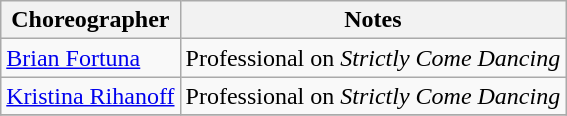<table class="wikitable">
<tr>
<th>Choreographer</th>
<th>Notes</th>
</tr>
<tr>
<td><a href='#'>Brian Fortuna</a></td>
<td>Professional on <em>Strictly Come Dancing</em></td>
</tr>
<tr>
<td><a href='#'>Kristina Rihanoff</a></td>
<td>Professional on <em>Strictly Come Dancing</em></td>
</tr>
<tr>
</tr>
</table>
